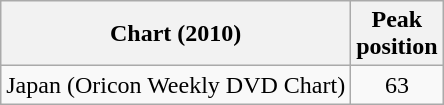<table class="wikitable sortable" border="1">
<tr>
<th>Chart (2010)</th>
<th>Peak<br>position</th>
</tr>
<tr>
<td>Japan (Oricon Weekly DVD Chart)</td>
<td style="text-align:center;">63</td>
</tr>
</table>
